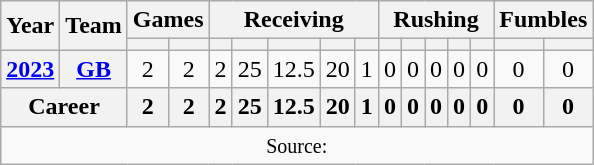<table class="wikitable" style="text-align:center;">
<tr>
<th rowspan="2">Year</th>
<th rowspan="2">Team</th>
<th colspan="2">Games</th>
<th colspan="5">Receiving</th>
<th colspan="5">Rushing</th>
<th colspan="2">Fumbles</th>
</tr>
<tr>
<th></th>
<th></th>
<th></th>
<th></th>
<th></th>
<th></th>
<th></th>
<th></th>
<th></th>
<th></th>
<th></th>
<th></th>
<th></th>
<th></th>
</tr>
<tr>
<th><a href='#'>2023</a></th>
<th><a href='#'>GB</a></th>
<td>2</td>
<td>2</td>
<td>2</td>
<td>25</td>
<td>12.5</td>
<td>20</td>
<td>1</td>
<td>0</td>
<td>0</td>
<td>0</td>
<td>0</td>
<td>0</td>
<td>0</td>
<td>0</td>
</tr>
<tr>
<th colspan="2">Career</th>
<th>2</th>
<th>2</th>
<th>2</th>
<th>25</th>
<th>12.5</th>
<th>20</th>
<th>1</th>
<th>0</th>
<th>0</th>
<th>0</th>
<th>0</th>
<th>0</th>
<th>0</th>
<th>0</th>
</tr>
<tr>
<td colspan="16"><small>Source: </small></td>
</tr>
</table>
